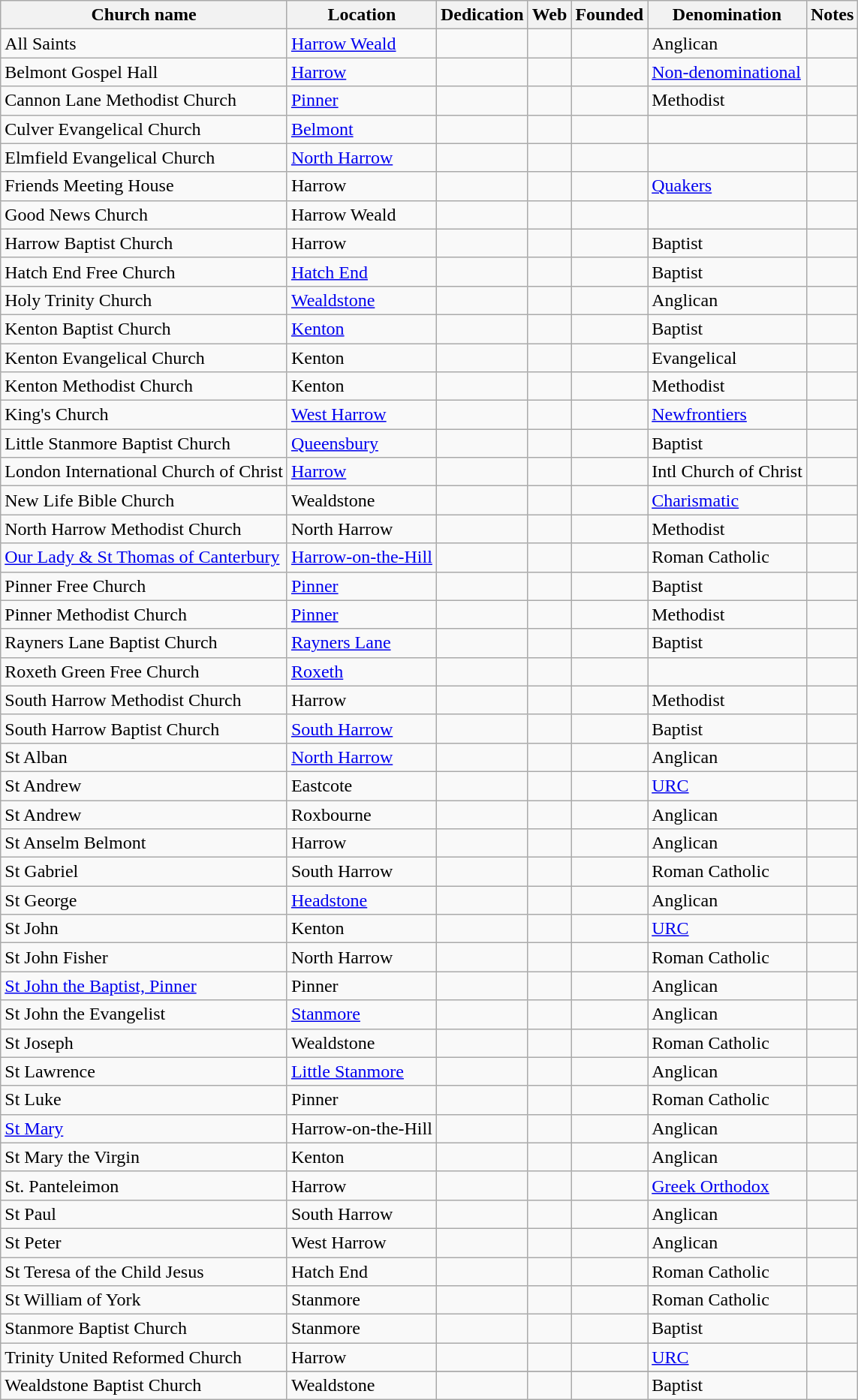<table class="wikitable sortable">
<tr>
<th>Church name</th>
<th>Location</th>
<th>Dedication</th>
<th>Web</th>
<th>Founded</th>
<th>Denomination</th>
<th>Notes</th>
</tr>
<tr>
<td>All Saints</td>
<td><a href='#'>Harrow Weald</a></td>
<td></td>
<td></td>
<td></td>
<td>Anglican</td>
<td></td>
</tr>
<tr>
<td>Belmont Gospel Hall</td>
<td><a href='#'>Harrow</a></td>
<td></td>
<td></td>
<td></td>
<td><a href='#'>Non-denominational</a></td>
<td></td>
</tr>
<tr>
<td>Cannon Lane Methodist Church</td>
<td><a href='#'>Pinner</a></td>
<td></td>
<td></td>
<td></td>
<td>Methodist</td>
<td></td>
</tr>
<tr>
<td>Culver Evangelical Church</td>
<td><a href='#'>Belmont</a></td>
<td></td>
<td></td>
<td></td>
<td></td>
<td></td>
</tr>
<tr>
<td>Elmfield Evangelical Church</td>
<td><a href='#'>North Harrow</a></td>
<td></td>
<td></td>
<td></td>
<td></td>
<td></td>
</tr>
<tr>
<td>Friends Meeting House</td>
<td>Harrow</td>
<td></td>
<td></td>
<td></td>
<td><a href='#'>Quakers</a></td>
<td></td>
</tr>
<tr>
<td>Good News Church</td>
<td>Harrow Weald</td>
<td></td>
<td></td>
<td></td>
<td></td>
<td></td>
</tr>
<tr>
<td>Harrow Baptist Church</td>
<td>Harrow</td>
<td></td>
<td></td>
<td></td>
<td>Baptist</td>
<td></td>
</tr>
<tr>
<td>Hatch End Free Church</td>
<td><a href='#'>Hatch End</a></td>
<td></td>
<td></td>
<td></td>
<td>Baptist</td>
<td></td>
</tr>
<tr>
<td>Holy Trinity Church</td>
<td><a href='#'>Wealdstone</a></td>
<td></td>
<td></td>
<td></td>
<td>Anglican</td>
<td></td>
</tr>
<tr>
<td>Kenton Baptist Church</td>
<td><a href='#'>Kenton</a></td>
<td></td>
<td></td>
<td></td>
<td>Baptist</td>
<td></td>
</tr>
<tr>
<td>Kenton Evangelical Church</td>
<td>Kenton</td>
<td></td>
<td></td>
<td></td>
<td>Evangelical</td>
<td></td>
</tr>
<tr>
<td>Kenton Methodist Church</td>
<td>Kenton</td>
<td></td>
<td></td>
<td></td>
<td>Methodist</td>
<td></td>
</tr>
<tr>
<td>King's Church</td>
<td><a href='#'>West Harrow</a></td>
<td></td>
<td></td>
<td></td>
<td><a href='#'>Newfrontiers</a></td>
<td></td>
</tr>
<tr>
<td>Little Stanmore Baptist Church</td>
<td><a href='#'>Queensbury</a></td>
<td></td>
<td></td>
<td></td>
<td>Baptist</td>
<td></td>
</tr>
<tr>
<td>London International Church of Christ</td>
<td><a href='#'>Harrow</a></td>
<td></td>
<td> </td>
<td></td>
<td>Intl Church of Christ</td>
<td></td>
</tr>
<tr>
<td>New Life Bible Church</td>
<td>Wealdstone</td>
<td></td>
<td></td>
<td></td>
<td><a href='#'>Charismatic</a></td>
<td></td>
</tr>
<tr>
<td>North Harrow Methodist Church</td>
<td>North Harrow</td>
<td></td>
<td></td>
<td></td>
<td>Methodist</td>
<td></td>
</tr>
<tr>
<td><a href='#'>Our Lady & St Thomas of Canterbury</a></td>
<td><a href='#'>Harrow-on-the-Hill</a></td>
<td></td>
<td> </td>
<td></td>
<td>Roman Catholic</td>
<td></td>
</tr>
<tr>
<td>Pinner Free Church</td>
<td><a href='#'>Pinner</a></td>
<td></td>
<td></td>
<td></td>
<td>Baptist</td>
<td></td>
</tr>
<tr>
<td>Pinner Methodist Church</td>
<td><a href='#'>Pinner</a></td>
<td></td>
<td></td>
<td></td>
<td>Methodist</td>
<td></td>
</tr>
<tr>
<td>Rayners Lane Baptist Church</td>
<td><a href='#'>Rayners Lane</a></td>
<td></td>
<td></td>
<td></td>
<td>Baptist</td>
<td></td>
</tr>
<tr>
<td>Roxeth Green Free Church</td>
<td><a href='#'>Roxeth</a></td>
<td></td>
<td></td>
<td></td>
<td></td>
<td></td>
</tr>
<tr>
<td>South Harrow Methodist Church</td>
<td>Harrow</td>
<td></td>
<td></td>
<td></td>
<td>Methodist</td>
<td></td>
</tr>
<tr>
<td>South Harrow Baptist Church</td>
<td><a href='#'>South Harrow</a></td>
<td></td>
<td></td>
<td></td>
<td>Baptist</td>
<td></td>
</tr>
<tr>
<td>St Alban</td>
<td><a href='#'>North Harrow</a></td>
<td></td>
<td> </td>
<td></td>
<td>Anglican</td>
<td></td>
</tr>
<tr>
<td>St Andrew</td>
<td>Eastcote</td>
<td></td>
<td></td>
<td></td>
<td><a href='#'>URC</a></td>
<td></td>
</tr>
<tr>
<td>St Andrew</td>
<td>Roxbourne</td>
<td></td>
<td></td>
<td></td>
<td>Anglican</td>
<td></td>
</tr>
<tr>
<td>St Anselm Belmont</td>
<td>Harrow</td>
<td></td>
<td></td>
<td></td>
<td>Anglican</td>
<td></td>
</tr>
<tr>
<td>St Gabriel</td>
<td>South Harrow</td>
<td></td>
<td> </td>
<td></td>
<td>Roman Catholic</td>
<td></td>
</tr>
<tr>
<td>St George</td>
<td><a href='#'>Headstone</a></td>
<td></td>
<td></td>
<td></td>
<td>Anglican</td>
<td></td>
</tr>
<tr>
<td>St John</td>
<td>Kenton</td>
<td></td>
<td></td>
<td></td>
<td><a href='#'>URC</a></td>
<td></td>
</tr>
<tr>
<td>St John Fisher</td>
<td>North Harrow</td>
<td></td>
<td></td>
<td></td>
<td>Roman Catholic</td>
<td></td>
</tr>
<tr>
<td><a href='#'>St John the Baptist, Pinner</a></td>
<td>Pinner</td>
<td></td>
<td></td>
<td></td>
<td>Anglican</td>
<td></td>
</tr>
<tr>
<td>St John the Evangelist</td>
<td><a href='#'>Stanmore</a></td>
<td></td>
<td></td>
<td></td>
<td>Anglican</td>
<td></td>
</tr>
<tr>
<td>St Joseph</td>
<td>Wealdstone</td>
<td></td>
<td> </td>
<td></td>
<td>Roman Catholic</td>
<td></td>
</tr>
<tr>
<td>St Lawrence</td>
<td><a href='#'>Little Stanmore</a></td>
<td></td>
<td></td>
<td></td>
<td>Anglican</td>
<td></td>
</tr>
<tr>
<td>St Luke</td>
<td>Pinner</td>
<td></td>
<td> </td>
<td></td>
<td>Roman Catholic</td>
<td></td>
</tr>
<tr>
<td><a href='#'>St Mary</a></td>
<td>Harrow-on-the-Hill</td>
<td></td>
<td></td>
<td></td>
<td>Anglican</td>
<td></td>
</tr>
<tr>
<td>St Mary the Virgin</td>
<td>Kenton</td>
<td></td>
<td></td>
<td></td>
<td>Anglican</td>
<td></td>
</tr>
<tr>
<td>St. Panteleimon</td>
<td>Harrow</td>
<td></td>
<td></td>
<td></td>
<td><a href='#'>Greek Orthodox</a></td>
<td></td>
</tr>
<tr>
<td>St Paul</td>
<td>South Harrow</td>
<td></td>
<td></td>
<td></td>
<td>Anglican</td>
<td></td>
</tr>
<tr>
<td>St Peter</td>
<td>West Harrow</td>
<td></td>
<td></td>
<td></td>
<td>Anglican</td>
<td></td>
</tr>
<tr>
<td>St Teresa of the Child Jesus</td>
<td>Hatch End</td>
<td></td>
<td> </td>
<td></td>
<td>Roman Catholic</td>
<td></td>
</tr>
<tr>
<td>St William of York</td>
<td>Stanmore</td>
<td></td>
<td> </td>
<td></td>
<td>Roman Catholic</td>
<td></td>
</tr>
<tr>
<td>Stanmore Baptist Church</td>
<td>Stanmore</td>
<td></td>
<td></td>
<td></td>
<td>Baptist</td>
<td></td>
</tr>
<tr>
<td>Trinity United Reformed Church</td>
<td>Harrow</td>
<td></td>
<td></td>
<td></td>
<td><a href='#'>URC</a></td>
<td></td>
</tr>
<tr trinity  || >
</tr>
<tr wealdstone Methodist church  || >
<td>Wealdstone Baptist Church</td>
<td>Wealdstone</td>
<td></td>
<td></td>
<td></td>
<td>Baptist</td>
<td></td>
</tr>
</table>
